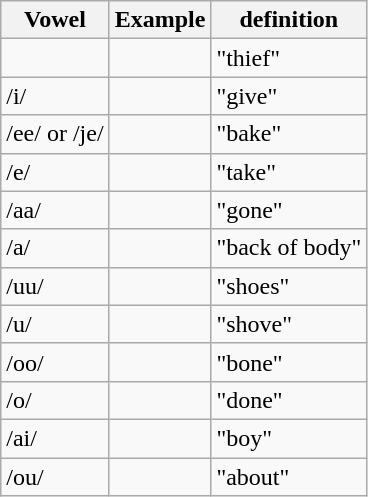<table class="wikitable">
<tr>
<th>Vowel</th>
<th>Example</th>
<th>definition</th>
</tr>
<tr>
<td></td>
<td></td>
<td>"thief"</td>
</tr>
<tr>
<td>/i/</td>
<td></td>
<td>"give"</td>
</tr>
<tr>
<td>/ee/ or /je/</td>
<td></td>
<td>"bake"</td>
</tr>
<tr>
<td>/e/</td>
<td></td>
<td>"take"</td>
</tr>
<tr>
<td>/aa/</td>
<td></td>
<td>"gone"</td>
</tr>
<tr>
<td>/a/</td>
<td></td>
<td>"back of body"</td>
</tr>
<tr>
<td>/uu/</td>
<td></td>
<td>"shoes"</td>
</tr>
<tr>
<td>/u/</td>
<td></td>
<td>"shove"</td>
</tr>
<tr>
<td>/oo/</td>
<td></td>
<td>"bone"</td>
</tr>
<tr>
<td>/o/</td>
<td></td>
<td>"done"</td>
</tr>
<tr>
<td>/ai/</td>
<td></td>
<td>"boy"</td>
</tr>
<tr>
<td>/ou/</td>
<td></td>
<td>"about"</td>
</tr>
</table>
